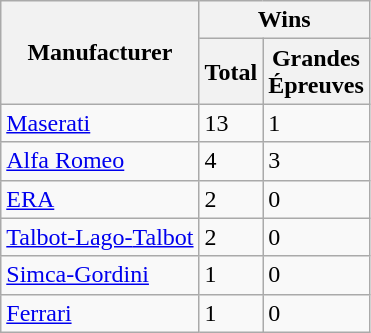<table class="wikitable">
<tr>
<th rowspan="2">Manufacturer</th>
<th colspan="2">Wins</th>
</tr>
<tr>
<th>Total</th>
<th>Grandes<br>Épreuves</th>
</tr>
<tr>
<td> <a href='#'>Maserati</a></td>
<td>13</td>
<td>1</td>
</tr>
<tr>
<td> <a href='#'>Alfa Romeo</a></td>
<td>4</td>
<td>3</td>
</tr>
<tr>
<td> <a href='#'>ERA</a></td>
<td>2</td>
<td>0</td>
</tr>
<tr>
<td> <a href='#'>Talbot-Lago-</a><a href='#'>Talbot</a></td>
<td>2</td>
<td>0</td>
</tr>
<tr>
<td> <a href='#'>Simca-Gordini</a></td>
<td>1</td>
<td>0</td>
</tr>
<tr>
<td> <a href='#'>Ferrari</a></td>
<td>1</td>
<td>0</td>
</tr>
</table>
